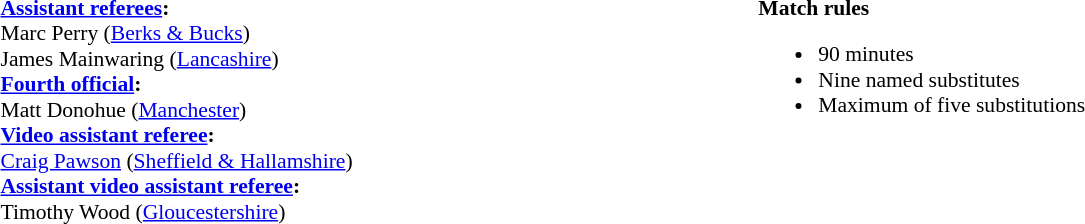<table width=100% style="font-size:90%">
<tr>
<td><br><strong><a href='#'>Assistant referees</a>:</strong>
<br>Marc Perry (<a href='#'>Berks & Bucks</a>)
<br>James Mainwaring (<a href='#'>Lancashire</a>)
<br><strong><a href='#'>Fourth official</a>:</strong>
<br>Matt Donohue (<a href='#'>Manchester</a>)
<br><strong><a href='#'>Video assistant referee</a>:</strong>
<br><a href='#'>Craig Pawson</a> (<a href='#'>Sheffield & Hallamshire</a>)
<br><strong><a href='#'>Assistant video assistant referee</a>:</strong>
<br>Timothy Wood (<a href='#'>Gloucestershire</a>)</td>
<td style="width:60%; vertical-align:top;"><br><strong>Match rules</strong><ul><li>90 minutes</li><li>Nine named substitutes</li><li>Maximum of five substitutions</li></ul></td>
</tr>
</table>
